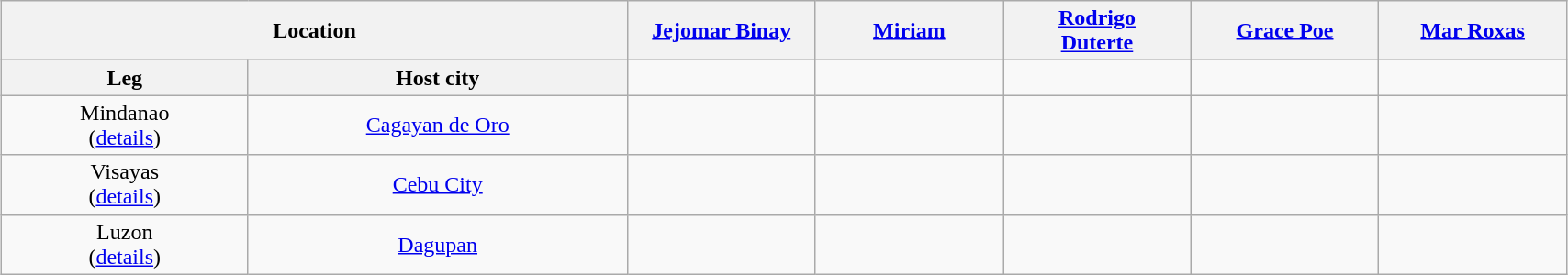<table class="wikitable" width=90% style="margin-left: auto; margin-right: auto; text-align:center;">
<tr>
<th width=40% colspan=2>Location</th>
<th width=12%><a href='#'>Jejomar Binay</a></th>
<th width=12%><a href='#'>Miriam<br></a></th>
<th width=12%><a href='#'>Rodrigo<br>Duterte</a></th>
<th width=12%><a href='#'>Grace Poe</a></th>
<th width=12%><a href='#'>Mar Roxas</a></th>
</tr>
<tr align=center>
<th>Leg</th>
<th>Host city</th>
<td></td>
<td></td>
<td></td>
<td></td>
<td></td>
</tr>
<tr>
<td>Mindanao<br>(<a href='#'>details</a>)</td>
<td><a href='#'>Cagayan de Oro</a></td>
<td></td>
<td></td>
<td></td>
<td></td>
<td></td>
</tr>
<tr>
<td>Visayas<br>(<a href='#'>details</a>)</td>
<td><a href='#'>Cebu City</a></td>
<td></td>
<td></td>
<td></td>
<td></td>
<td></td>
</tr>
<tr>
<td>Luzon<br>(<a href='#'>details</a>)</td>
<td><a href='#'>Dagupan</a></td>
<td></td>
<td></td>
<td></td>
<td></td>
<td></td>
</tr>
</table>
